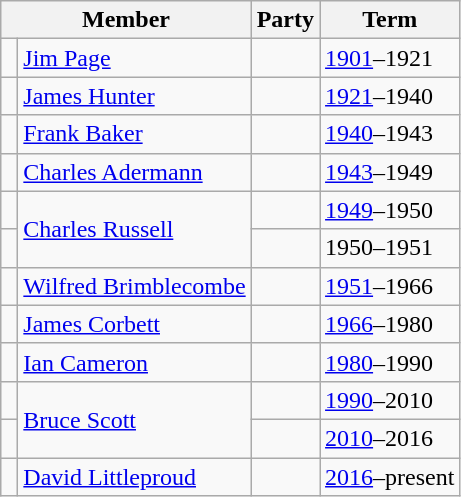<table class="wikitable">
<tr>
<th colspan="2">Member</th>
<th>Party</th>
<th>Term</th>
</tr>
<tr>
<td> </td>
<td><a href='#'>Jim Page</a></td>
<td></td>
<td><a href='#'>1901</a>–1921</td>
</tr>
<tr>
<td> </td>
<td><a href='#'>James Hunter</a></td>
<td></td>
<td><a href='#'>1921</a>–1940</td>
</tr>
<tr>
<td> </td>
<td><a href='#'>Frank Baker</a></td>
<td></td>
<td><a href='#'>1940</a>–1943</td>
</tr>
<tr>
<td> </td>
<td><a href='#'>Charles Adermann</a></td>
<td></td>
<td><a href='#'>1943</a>–1949</td>
</tr>
<tr>
<td> </td>
<td rowspan="2"><a href='#'>Charles Russell</a></td>
<td></td>
<td><a href='#'>1949</a>–1950</td>
</tr>
<tr>
<td> </td>
<td></td>
<td>1950–1951</td>
</tr>
<tr>
<td> </td>
<td><a href='#'>Wilfred Brimblecombe</a></td>
<td></td>
<td><a href='#'>1951</a>–1966</td>
</tr>
<tr>
<td> </td>
<td><a href='#'>James Corbett</a></td>
<td></td>
<td><a href='#'>1966</a>–1980</td>
</tr>
<tr>
<td> </td>
<td><a href='#'>Ian Cameron</a></td>
<td></td>
<td><a href='#'>1980</a>–1990</td>
</tr>
<tr>
<td> </td>
<td rowspan="2"><a href='#'>Bruce Scott</a></td>
<td></td>
<td><a href='#'>1990</a>–2010</td>
</tr>
<tr>
<td> </td>
<td></td>
<td><a href='#'>2010</a>–2016</td>
</tr>
<tr>
<td> </td>
<td><a href='#'>David Littleproud</a></td>
<td></td>
<td><a href='#'>2016</a>–present</td>
</tr>
</table>
